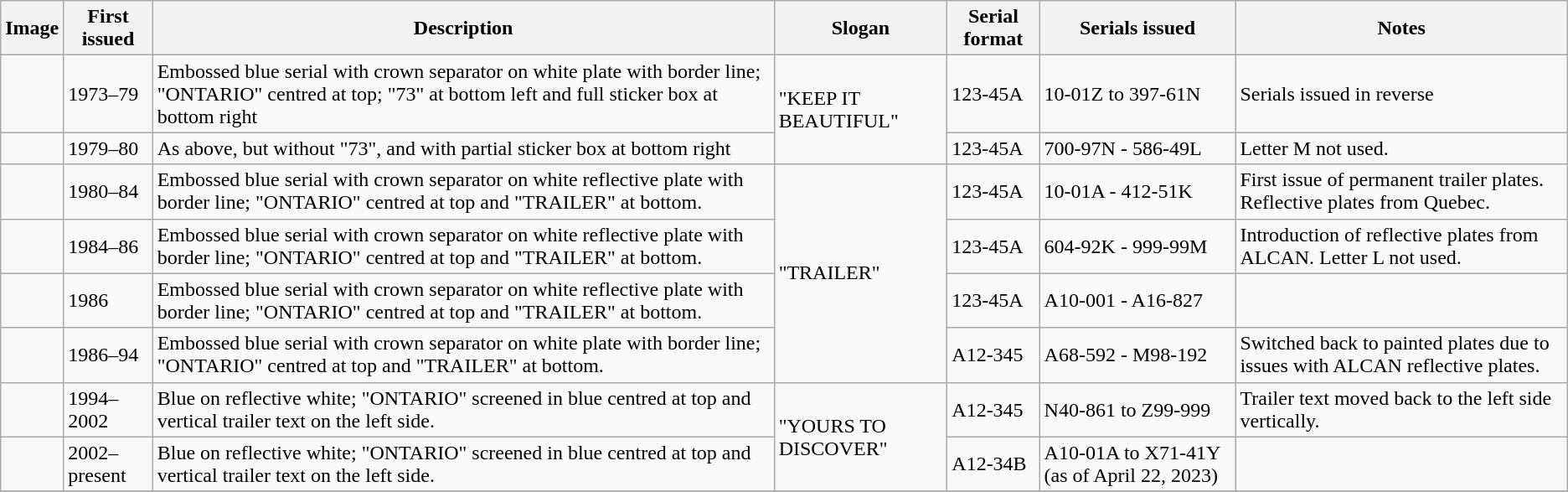<table class="wikitable">
<tr>
<th>Image</th>
<th>First issued</th>
<th>Description</th>
<th>Slogan</th>
<th>Serial format</th>
<th>Serials issued</th>
<th>Notes</th>
</tr>
<tr>
<td></td>
<td>1973⁠–79</td>
<td>Embossed blue serial with crown separator on white plate with border line; "ONTARIO" centred at top; "73" at bottom left and full sticker box at bottom right</td>
<td rowspan=2>"KEEP IT BEAUTIFUL"</td>
<td>123-45A</td>
<td>10-01Z to 397-61N</td>
<td>Serials issued in reverse</td>
</tr>
<tr>
<td></td>
<td>1979–80</td>
<td>As above, but without "73", and with partial sticker box at bottom right</td>
<td>123-45A</td>
<td>700-97N - 586-49L</td>
<td>Letter M not used.</td>
</tr>
<tr>
<td></td>
<td>1980⁠–84</td>
<td>Embossed blue serial with crown separator on white reflective plate with border line; "ONTARIO" centred at top and "TRAILER" at bottom.</td>
<td rowspan=4>"TRAILER"</td>
<td>123-45A</td>
<td>10-01A - 412-51K</td>
<td>First issue of permanent trailer plates. Reflective plates from Quebec.</td>
</tr>
<tr>
<td></td>
<td>1984⁠–86</td>
<td>Embossed blue serial with crown separator on white reflective plate with border line; "ONTARIO" centred at top and "TRAILER" at bottom.</td>
<td>123-45A</td>
<td>604-92K - 999-99M</td>
<td>Introduction of reflective plates from ALCAN. Letter L not used.</td>
</tr>
<tr>
<td></td>
<td>1986</td>
<td>Embossed blue serial with crown separator on white reflective plate with border line; "ONTARIO" centred at top and "TRAILER" at bottom.</td>
<td>123-45A</td>
<td>A10-001 - A16-827</td>
<td></td>
</tr>
<tr>
<td></td>
<td>1986⁠–94</td>
<td>Embossed blue serial with crown separator on white plate with border line; "ONTARIO" centred at top and "TRAILER" at bottom.</td>
<td>A12-345</td>
<td>A68-592 - M98-192</td>
<td>Switched back to painted plates due to issues with ALCAN reflective plates.</td>
</tr>
<tr>
<td></td>
<td>1994⁠–2002</td>
<td>Blue on reflective white; "ONTARIO" screened in blue centred at top and vertical trailer text on the left side.</td>
<td rowspan=2>"YOURS TO DISCOVER"</td>
<td>A12-345</td>
<td>N40-861 to Z99-999</td>
<td>Trailer text moved back to the left side vertically.</td>
</tr>
<tr>
<td></td>
<td>2002⁠–present</td>
<td>Blue on reflective white; "ONTARIO" screened in blue centred at top and vertical trailer text on the left side.</td>
<td>A12-34B</td>
<td>A10-01A to X71-41Y (as of April 22, 2023)</td>
<td></td>
</tr>
<tr>
</tr>
</table>
